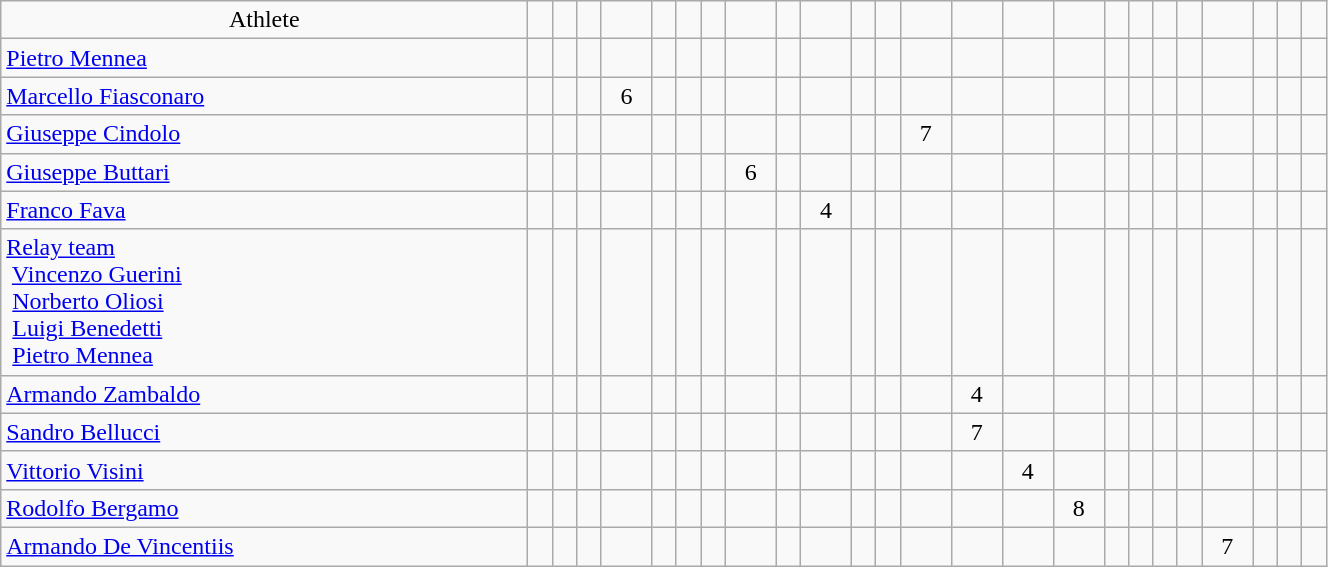<table class="wikitable" style="text-align: center; font-size:100%" width="70%">
<tr>
<td>Athlete</td>
<td></td>
<td></td>
<td></td>
<td></td>
<td></td>
<td></td>
<td></td>
<td></td>
<td></td>
<td></td>
<td></td>
<td></td>
<td></td>
<td></td>
<td></td>
<td></td>
<td></td>
<td></td>
<td></td>
<td></td>
<td></td>
<td></td>
<td></td>
<td></td>
</tr>
<tr>
<td align=left><a href='#'>Pietro Mennea</a></td>
<td></td>
<td></td>
<td></td>
<td></td>
<td></td>
<td></td>
<td></td>
<td></td>
<td></td>
<td></td>
<td></td>
<td></td>
<td></td>
<td></td>
<td></td>
<td></td>
<td></td>
<td></td>
<td></td>
<td></td>
<td></td>
<td></td>
<td></td>
<td></td>
</tr>
<tr>
<td align=left><a href='#'>Marcello Fiasconaro</a></td>
<td></td>
<td></td>
<td></td>
<td>6</td>
<td></td>
<td></td>
<td></td>
<td></td>
<td></td>
<td></td>
<td></td>
<td></td>
<td></td>
<td></td>
<td></td>
<td></td>
<td></td>
<td></td>
<td></td>
<td></td>
<td></td>
<td></td>
<td></td>
<td></td>
</tr>
<tr>
<td align=left><a href='#'>Giuseppe Cindolo</a></td>
<td></td>
<td></td>
<td></td>
<td></td>
<td></td>
<td></td>
<td></td>
<td></td>
<td></td>
<td></td>
<td></td>
<td></td>
<td>7</td>
<td></td>
<td></td>
<td></td>
<td></td>
<td></td>
<td></td>
<td></td>
<td></td>
<td></td>
<td></td>
<td></td>
</tr>
<tr>
<td align=left><a href='#'>Giuseppe Buttari</a></td>
<td></td>
<td></td>
<td></td>
<td></td>
<td></td>
<td></td>
<td></td>
<td>6</td>
<td></td>
<td></td>
<td></td>
<td></td>
<td></td>
<td></td>
<td></td>
<td></td>
<td></td>
<td></td>
<td></td>
<td></td>
<td></td>
<td></td>
<td></td>
<td></td>
</tr>
<tr>
<td align=left><a href='#'>Franco Fava</a></td>
<td></td>
<td></td>
<td></td>
<td></td>
<td></td>
<td></td>
<td></td>
<td></td>
<td></td>
<td>4</td>
<td></td>
<td></td>
<td></td>
<td></td>
<td></td>
<td></td>
<td></td>
<td></td>
<td></td>
<td></td>
<td></td>
<td></td>
<td></td>
<td></td>
</tr>
<tr>
<td align=left><a href='#'>Relay team</a><br> <a href='#'>Vincenzo Guerini</a><br> <a href='#'>Norberto Oliosi</a><br> <a href='#'>Luigi Benedetti</a><br> <a href='#'>Pietro Mennea</a></td>
<td></td>
<td></td>
<td></td>
<td></td>
<td></td>
<td></td>
<td></td>
<td></td>
<td></td>
<td></td>
<td></td>
<td></td>
<td></td>
<td></td>
<td></td>
<td></td>
<td></td>
<td></td>
<td></td>
<td></td>
<td></td>
<td></td>
<td></td>
<td></td>
</tr>
<tr>
<td align=left><a href='#'>Armando Zambaldo</a></td>
<td></td>
<td></td>
<td></td>
<td></td>
<td></td>
<td></td>
<td></td>
<td></td>
<td></td>
<td></td>
<td></td>
<td></td>
<td></td>
<td>4</td>
<td></td>
<td></td>
<td></td>
<td></td>
<td></td>
<td></td>
<td></td>
<td></td>
<td></td>
<td></td>
</tr>
<tr>
<td align=left><a href='#'>Sandro Bellucci</a></td>
<td></td>
<td></td>
<td></td>
<td></td>
<td></td>
<td></td>
<td></td>
<td></td>
<td></td>
<td></td>
<td></td>
<td></td>
<td></td>
<td>7</td>
<td></td>
<td></td>
<td></td>
<td></td>
<td></td>
<td></td>
<td></td>
<td></td>
<td></td>
<td></td>
</tr>
<tr>
<td align=left><a href='#'>Vittorio Visini</a></td>
<td></td>
<td></td>
<td></td>
<td></td>
<td></td>
<td></td>
<td></td>
<td></td>
<td></td>
<td></td>
<td></td>
<td></td>
<td></td>
<td></td>
<td>4</td>
<td></td>
<td></td>
<td></td>
<td></td>
<td></td>
<td></td>
<td></td>
<td></td>
<td></td>
</tr>
<tr>
<td align=left><a href='#'>Rodolfo Bergamo</a></td>
<td></td>
<td></td>
<td></td>
<td></td>
<td></td>
<td></td>
<td></td>
<td></td>
<td></td>
<td></td>
<td></td>
<td></td>
<td></td>
<td></td>
<td></td>
<td>8</td>
<td></td>
<td></td>
<td></td>
<td></td>
<td></td>
<td></td>
<td></td>
<td></td>
</tr>
<tr>
<td align=left><a href='#'>Armando De Vincentiis</a></td>
<td></td>
<td></td>
<td></td>
<td></td>
<td></td>
<td></td>
<td></td>
<td></td>
<td></td>
<td></td>
<td></td>
<td></td>
<td></td>
<td></td>
<td></td>
<td></td>
<td></td>
<td></td>
<td></td>
<td></td>
<td>7</td>
<td></td>
<td></td>
<td></td>
</tr>
</table>
